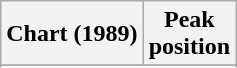<table class="wikitable sortable">
<tr>
<th>Chart (1989)</th>
<th>Peak<br>position</th>
</tr>
<tr>
</tr>
<tr>
</tr>
<tr>
</tr>
</table>
